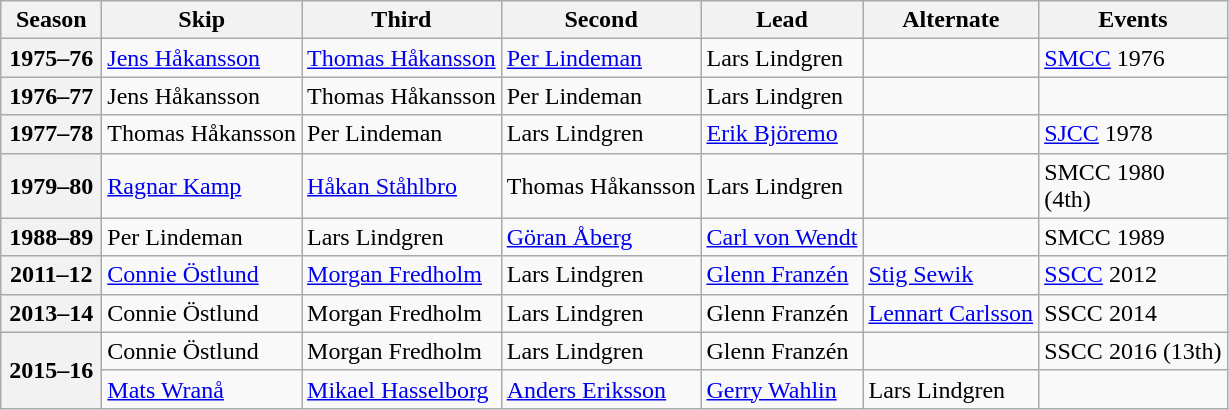<table class="wikitable">
<tr>
<th scope="col" width=60>Season</th>
<th scope="col">Skip</th>
<th scope="col">Third</th>
<th scope="col">Second</th>
<th scope="col">Lead</th>
<th scope="col">Alternate</th>
<th scope="col">Events</th>
</tr>
<tr>
<th scope="row">1975–76</th>
<td><a href='#'>Jens Håkansson</a></td>
<td><a href='#'>Thomas Håkansson</a></td>
<td><a href='#'>Per Lindeman</a></td>
<td>Lars Lindgren</td>
<td></td>
<td><a href='#'>SMCC</a> 1976 </td>
</tr>
<tr>
<th scope="row">1976–77</th>
<td>Jens Håkansson</td>
<td>Thomas Håkansson</td>
<td>Per Lindeman</td>
<td>Lars Lindgren</td>
<td></td>
<td> </td>
</tr>
<tr>
<th scope="row">1977–78</th>
<td>Thomas Håkansson</td>
<td>Per Lindeman</td>
<td>Lars Lindgren</td>
<td><a href='#'>Erik Björemo</a></td>
<td></td>
<td><a href='#'>SJCC</a> 1978 <br> </td>
</tr>
<tr>
<th scope="row">1979–80</th>
<td><a href='#'>Ragnar Kamp</a></td>
<td><a href='#'>Håkan Ståhlbro</a></td>
<td>Thomas Håkansson</td>
<td>Lars Lindgren</td>
<td></td>
<td>SMCC 1980 <br> (4th)</td>
</tr>
<tr>
<th scope="row">1988–89</th>
<td>Per Lindeman</td>
<td>Lars Lindgren</td>
<td><a href='#'>Göran Åberg</a></td>
<td><a href='#'>Carl von Wendt</a></td>
<td></td>
<td>SMCC 1989 </td>
</tr>
<tr>
<th scope="row">2011–12</th>
<td><a href='#'>Connie Östlund</a></td>
<td><a href='#'>Morgan Fredholm</a></td>
<td>Lars Lindgren</td>
<td><a href='#'>Glenn Franzén</a></td>
<td><a href='#'>Stig Sewik</a></td>
<td><a href='#'>SSCC</a> 2012 <br> </td>
</tr>
<tr>
<th scope="row">2013–14</th>
<td>Connie Östlund</td>
<td>Morgan Fredholm</td>
<td>Lars Lindgren</td>
<td>Glenn Franzén</td>
<td><a href='#'>Lennart Carlsson</a></td>
<td>SSCC 2014 <br> </td>
</tr>
<tr>
<th scope="row" rowspan=2>2015–16</th>
<td>Connie Östlund</td>
<td>Morgan Fredholm</td>
<td>Lars Lindgren</td>
<td>Glenn Franzén</td>
<td></td>
<td>SSCC 2016 (13th)</td>
</tr>
<tr>
<td><a href='#'>Mats Wranå</a></td>
<td><a href='#'>Mikael Hasselborg</a></td>
<td><a href='#'>Anders Eriksson</a></td>
<td><a href='#'>Gerry Wahlin</a></td>
<td>Lars Lindgren</td>
<td> </td>
</tr>
</table>
